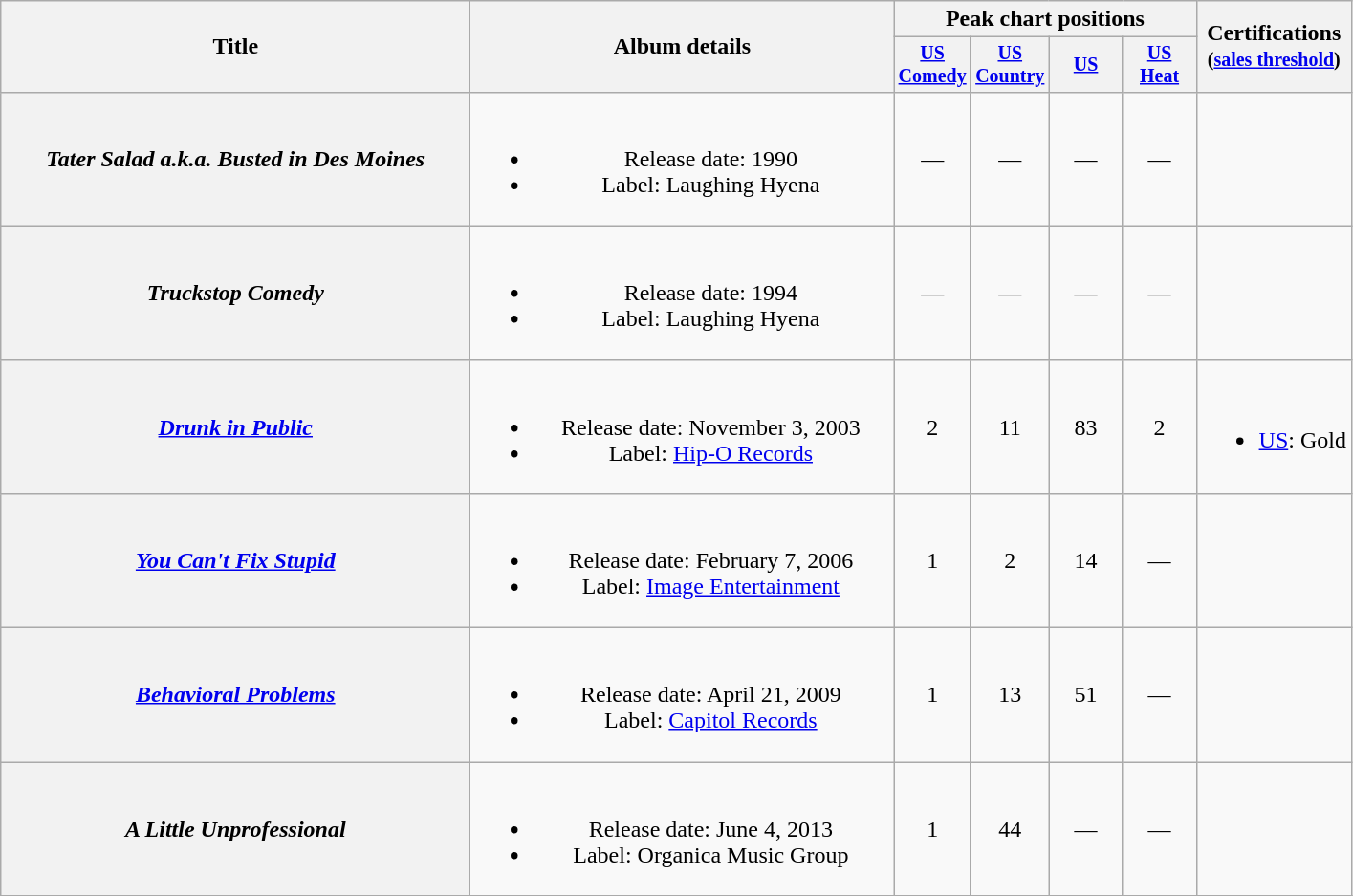<table class="wikitable plainrowheaders" style="text-align:center;">
<tr>
<th rowspan="2" style="width:20em;">Title</th>
<th rowspan="2" style="width:18em;">Album details</th>
<th colspan="4">Peak chart positions</th>
<th rowspan="2">Certifications<br><small>(<a href='#'>sales threshold</a>)</small></th>
</tr>
<tr style="font-size:smaller;">
<th style="width:45px;"><a href='#'>US Comedy</a></th>
<th style="width:45px;"><a href='#'>US Country</a></th>
<th style="width:45px;"><a href='#'>US</a></th>
<th style="width:45px;"><a href='#'>US Heat</a></th>
</tr>
<tr>
<th scope="row"><em>Tater Salad a.k.a. Busted in Des Moines</em></th>
<td><br><ul><li>Release date: 1990</li><li>Label: Laughing Hyena</li></ul></td>
<td>—</td>
<td>—</td>
<td>—</td>
<td>—</td>
<td></td>
</tr>
<tr>
<th scope="row"><em>Truckstop Comedy</em></th>
<td><br><ul><li>Release date: 1994</li><li>Label: Laughing Hyena</li></ul></td>
<td>—</td>
<td>—</td>
<td>—</td>
<td>—</td>
<td></td>
</tr>
<tr>
<th scope="row"><em><a href='#'>Drunk in Public</a></em></th>
<td><br><ul><li>Release date: November 3, 2003</li><li>Label: <a href='#'>Hip-O Records</a></li></ul></td>
<td>2</td>
<td>11</td>
<td>83</td>
<td>2</td>
<td><br><ul><li><a href='#'>US</a>: Gold</li></ul></td>
</tr>
<tr>
<th scope="row"><em><a href='#'>You Can't Fix Stupid</a></em></th>
<td><br><ul><li>Release date: February 7, 2006</li><li>Label: <a href='#'>Image Entertainment</a></li></ul></td>
<td>1</td>
<td>2</td>
<td>14</td>
<td>—</td>
<td></td>
</tr>
<tr>
<th scope="row"><em><a href='#'>Behavioral Problems</a></em></th>
<td><br><ul><li>Release date: April 21, 2009</li><li>Label: <a href='#'>Capitol Records</a></li></ul></td>
<td>1</td>
<td>13</td>
<td>51</td>
<td>—</td>
<td></td>
</tr>
<tr>
<th scope="row"><em>A Little Unprofessional</em></th>
<td><br><ul><li>Release date: June 4, 2013</li><li>Label: Organica Music Group</li></ul></td>
<td>1</td>
<td>44</td>
<td>—</td>
<td>—</td>
<td></td>
</tr>
<tr>
</tr>
</table>
